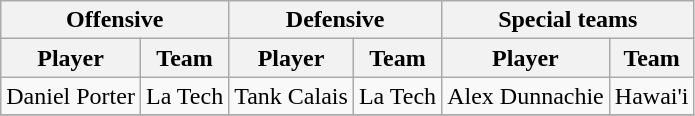<table class="wikitable" border="1">
<tr>
<th colspan="2">Offensive</th>
<th colspan="2">Defensive</th>
<th colspan="2">Special teams</th>
</tr>
<tr>
<th>Player</th>
<th>Team</th>
<th>Player</th>
<th>Team</th>
<th>Player</th>
<th>Team</th>
</tr>
<tr>
<td>Daniel Porter</td>
<td>La Tech</td>
<td>Tank Calais</td>
<td>La Tech</td>
<td>Alex Dunnachie</td>
<td>Hawai'i</td>
</tr>
<tr>
</tr>
</table>
